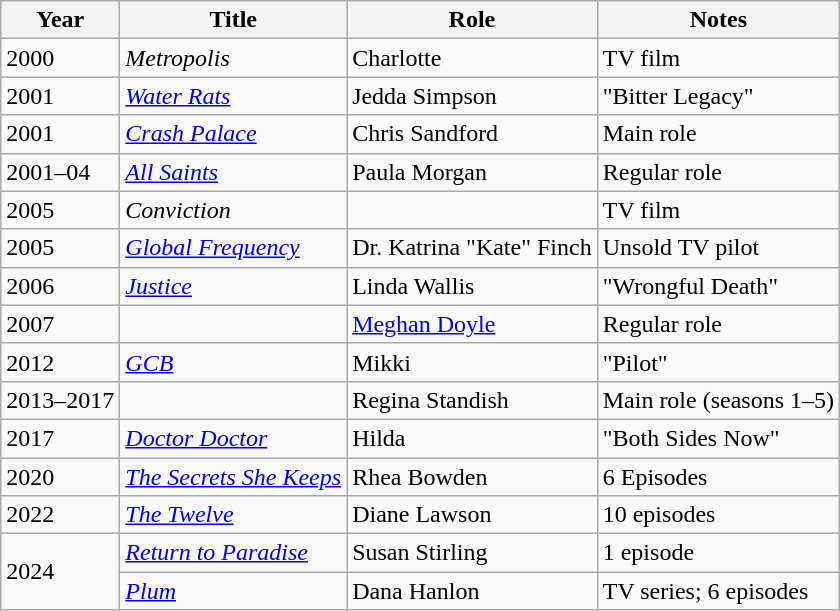<table class="wikitable sortable">
<tr>
<th>Year</th>
<th>Title</th>
<th>Role</th>
<th class="unsortable">Notes</th>
</tr>
<tr>
<td>2000</td>
<td><em>Metropolis</em></td>
<td>Charlotte</td>
<td>TV film</td>
</tr>
<tr>
<td>2001</td>
<td><em><a href='#'>Water Rats</a></em></td>
<td>Jedda Simpson</td>
<td>"Bitter Legacy"</td>
</tr>
<tr>
<td>2001</td>
<td><em><a href='#'>Crash Palace</a></em></td>
<td>Chris Sandford</td>
<td>Main role</td>
</tr>
<tr>
<td>2001–04</td>
<td><em><a href='#'>All Saints</a></em></td>
<td>Paula Morgan</td>
<td>Regular role</td>
</tr>
<tr>
<td>2005</td>
<td><em>Conviction</em></td>
<td></td>
<td>TV film</td>
</tr>
<tr>
<td>2005</td>
<td><em><a href='#'>Global Frequency</a></em></td>
<td>Dr. Katrina "Kate" Finch</td>
<td>Unsold TV pilot</td>
</tr>
<tr>
<td>2006</td>
<td><em><a href='#'>Justice</a></em></td>
<td>Linda Wallis</td>
<td>"Wrongful Death"</td>
</tr>
<tr>
<td>2007</td>
<td><em></em></td>
<td><a href='#'>Meghan Doyle</a></td>
<td>Regular role</td>
</tr>
<tr>
<td>2012</td>
<td><em><a href='#'>GCB</a></em></td>
<td>Mikki</td>
<td>"Pilot"</td>
</tr>
<tr>
<td>2013–2017</td>
<td><em></em></td>
<td>Regina Standish</td>
<td>Main role (seasons 1–5)</td>
</tr>
<tr>
<td>2017</td>
<td><em><a href='#'>Doctor Doctor</a></em></td>
<td>Hilda</td>
<td>"Both Sides Now"</td>
</tr>
<tr>
<td>2020</td>
<td><em><a href='#'>The Secrets She Keeps</a></em></td>
<td>Rhea Bowden</td>
<td>6 Episodes</td>
</tr>
<tr>
<td>2022</td>
<td><em><a href='#'>The Twelve</a></em></td>
<td>Diane Lawson</td>
<td>10 episodes</td>
</tr>
<tr>
<td rowspan="2">2024</td>
<td><a href='#'><em>Return to Paradise</em></a></td>
<td>Susan Stirling</td>
<td>1 episode</td>
</tr>
<tr>
<td><a href='#'><em>Plum</em></a></td>
<td>Dana Hanlon</td>
<td>TV series; 6 episodes</td>
</tr>
</table>
